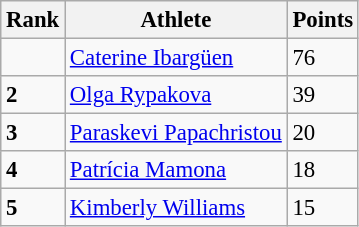<table class="wikitable" style="border-collapse: collapse; font-size: 95%;">
<tr>
<th>Rank</th>
<th>Athlete</th>
<th>Points</th>
</tr>
<tr>
<td></td>
<td><a href='#'>Caterine Ibargüen</a></td>
<td>76</td>
</tr>
<tr>
<td><strong>2</strong></td>
<td><a href='#'>Olga Rypakova</a></td>
<td>39</td>
</tr>
<tr>
<td><strong>3</strong></td>
<td><a href='#'>Paraskevi Papachristou</a></td>
<td>20</td>
</tr>
<tr>
<td><strong>4</strong></td>
<td><a href='#'>Patrícia Mamona</a></td>
<td>18</td>
</tr>
<tr>
<td><strong>5</strong></td>
<td><a href='#'>Kimberly Williams</a></td>
<td>15</td>
</tr>
</table>
